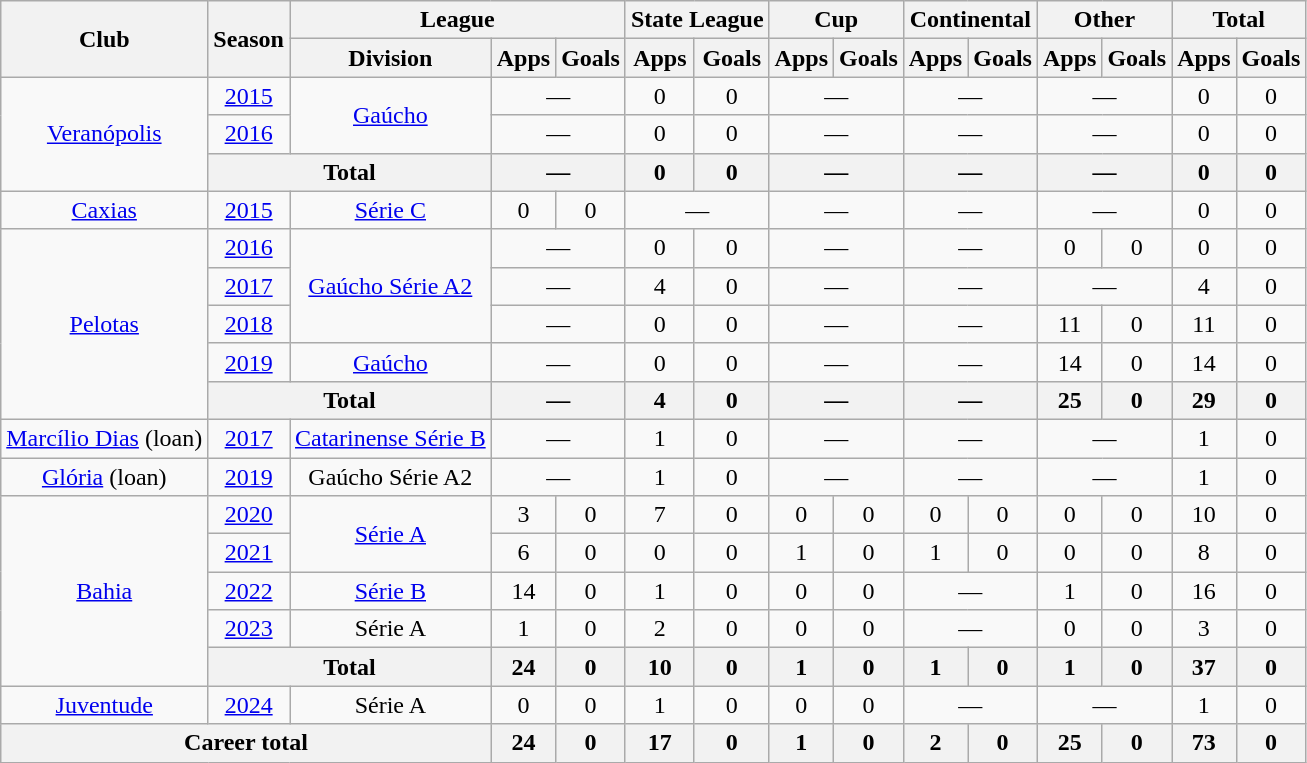<table class="wikitable" style="text-align: center;">
<tr>
<th rowspan="2">Club</th>
<th rowspan="2">Season</th>
<th colspan="3">League</th>
<th colspan="2">State League</th>
<th colspan="2">Cup</th>
<th colspan="2">Continental</th>
<th colspan="2">Other</th>
<th colspan="2">Total</th>
</tr>
<tr>
<th>Division</th>
<th>Apps</th>
<th>Goals</th>
<th>Apps</th>
<th>Goals</th>
<th>Apps</th>
<th>Goals</th>
<th>Apps</th>
<th>Goals</th>
<th>Apps</th>
<th>Goals</th>
<th>Apps</th>
<th>Goals</th>
</tr>
<tr>
<td rowspan="3" valign="center"><a href='#'>Veranópolis</a></td>
<td><a href='#'>2015</a></td>
<td rowspan="2"><a href='#'>Gaúcho</a></td>
<td colspan="2">—</td>
<td>0</td>
<td>0</td>
<td colspan="2">—</td>
<td colspan="2">—</td>
<td colspan="2">—</td>
<td>0</td>
<td>0</td>
</tr>
<tr>
<td><a href='#'>2016</a></td>
<td colspan="2">—</td>
<td>0</td>
<td>0</td>
<td colspan="2">—</td>
<td colspan="2">—</td>
<td colspan="2">—</td>
<td>0</td>
<td>0</td>
</tr>
<tr>
<th colspan="2">Total</th>
<th colspan="2">—</th>
<th>0</th>
<th>0</th>
<th colspan="2">—</th>
<th colspan="2">—</th>
<th colspan="2">—</th>
<th>0</th>
<th>0</th>
</tr>
<tr>
<td valign="center"><a href='#'>Caxias</a></td>
<td><a href='#'>2015</a></td>
<td><a href='#'>Série C</a></td>
<td>0</td>
<td>0</td>
<td colspan="2">—</td>
<td colspan="2">—</td>
<td colspan="2">—</td>
<td colspan="2">—</td>
<td>0</td>
<td>0</td>
</tr>
<tr>
<td rowspan="5" valign="center"><a href='#'>Pelotas</a></td>
<td><a href='#'>2016</a></td>
<td rowspan="3"><a href='#'>Gaúcho Série A2</a></td>
<td colspan="2">—</td>
<td>0</td>
<td>0</td>
<td colspan="2">—</td>
<td colspan="2">—</td>
<td>0</td>
<td>0</td>
<td>0</td>
<td>0</td>
</tr>
<tr>
<td><a href='#'>2017</a></td>
<td colspan="2">—</td>
<td>4</td>
<td>0</td>
<td colspan="2">—</td>
<td colspan="2">—</td>
<td colspan="2">—</td>
<td>4</td>
<td>0</td>
</tr>
<tr>
<td><a href='#'>2018</a></td>
<td colspan="2">—</td>
<td>0</td>
<td>0</td>
<td colspan="2">—</td>
<td colspan="2">—</td>
<td>11</td>
<td>0</td>
<td>11</td>
<td>0</td>
</tr>
<tr>
<td><a href='#'>2019</a></td>
<td><a href='#'>Gaúcho</a></td>
<td colspan="2">—</td>
<td>0</td>
<td>0</td>
<td colspan="2">—</td>
<td colspan="2">—</td>
<td>14</td>
<td>0</td>
<td>14</td>
<td>0</td>
</tr>
<tr>
<th colspan="2">Total</th>
<th colspan="2">—</th>
<th>4</th>
<th>0</th>
<th colspan="2">—</th>
<th colspan="2">—</th>
<th>25</th>
<th>0</th>
<th>29</th>
<th>0</th>
</tr>
<tr>
<td valign="center"><a href='#'>Marcílio Dias</a> (loan)</td>
<td><a href='#'>2017</a></td>
<td><a href='#'>Catarinense Série B</a></td>
<td colspan="2">—</td>
<td>1</td>
<td>0</td>
<td colspan="2">—</td>
<td colspan="2">—</td>
<td colspan="2">—</td>
<td>1</td>
<td>0</td>
</tr>
<tr>
<td valign="center"><a href='#'>Glória</a> (loan)</td>
<td><a href='#'>2019</a></td>
<td>Gaúcho Série A2</td>
<td colspan="2">—</td>
<td>1</td>
<td>0</td>
<td colspan="2">—</td>
<td colspan="2">—</td>
<td colspan="2">—</td>
<td>1</td>
<td>0</td>
</tr>
<tr>
<td rowspan="5" valign="center"><a href='#'>Bahia</a></td>
<td><a href='#'>2020</a></td>
<td rowspan="2"><a href='#'>Série A</a></td>
<td>3</td>
<td>0</td>
<td>7</td>
<td>0</td>
<td>0</td>
<td>0</td>
<td>0</td>
<td>0</td>
<td>0</td>
<td>0</td>
<td>10</td>
<td>0</td>
</tr>
<tr>
<td><a href='#'>2021</a></td>
<td>6</td>
<td>0</td>
<td>0</td>
<td>0</td>
<td>1</td>
<td>0</td>
<td>1</td>
<td>0</td>
<td>0</td>
<td>0</td>
<td>8</td>
<td>0</td>
</tr>
<tr>
<td><a href='#'>2022</a></td>
<td><a href='#'>Série B</a></td>
<td>14</td>
<td>0</td>
<td>1</td>
<td>0</td>
<td>0</td>
<td>0</td>
<td colspan="2">—</td>
<td>1</td>
<td>0</td>
<td>16</td>
<td>0</td>
</tr>
<tr>
<td><a href='#'>2023</a></td>
<td>Série A</td>
<td>1</td>
<td>0</td>
<td>2</td>
<td>0</td>
<td>0</td>
<td>0</td>
<td colspan="2">—</td>
<td>0</td>
<td>0</td>
<td>3</td>
<td>0</td>
</tr>
<tr>
<th colspan="2">Total</th>
<th>24</th>
<th>0</th>
<th>10</th>
<th>0</th>
<th>1</th>
<th>0</th>
<th>1</th>
<th>0</th>
<th>1</th>
<th>0</th>
<th>37</th>
<th>0</th>
</tr>
<tr>
<td><a href='#'>Juventude</a></td>
<td><a href='#'>2024</a></td>
<td>Série A</td>
<td>0</td>
<td>0</td>
<td>1</td>
<td>0</td>
<td>0</td>
<td>0</td>
<td colspan="2">—</td>
<td colspan="2">—</td>
<td>1</td>
<td>0</td>
</tr>
<tr>
<th colspan="3"><strong>Career total</strong></th>
<th>24</th>
<th>0</th>
<th>17</th>
<th>0</th>
<th>1</th>
<th>0</th>
<th>2</th>
<th>0</th>
<th>25</th>
<th>0</th>
<th>73</th>
<th>0</th>
</tr>
</table>
